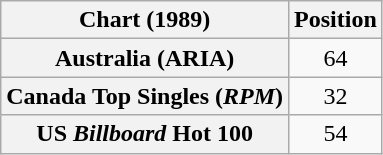<table class="wikitable sortable plainrowheaders" style="text-align:center">
<tr>
<th>Chart (1989)</th>
<th>Position</th>
</tr>
<tr>
<th scope="row">Australia (ARIA)</th>
<td>64</td>
</tr>
<tr>
<th scope="row">Canada Top Singles (<em>RPM</em>)</th>
<td>32</td>
</tr>
<tr>
<th scope="row">US <em>Billboard</em> Hot 100</th>
<td>54</td>
</tr>
</table>
